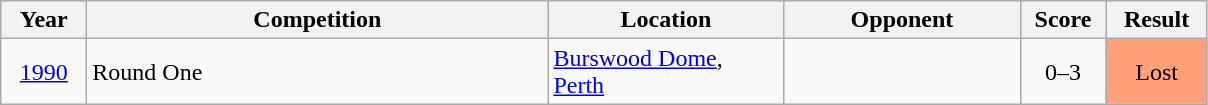<table class="wikitable">
<tr>
<th width="50">Year</th>
<th width="300">Competition</th>
<th width="150">Location</th>
<th width="150">Opponent</th>
<th width="50">Score</th>
<th width="60">Result</th>
</tr>
<tr>
<td align="center" rowspan="1"><a href='#'>1990</a></td>
<td>Round One</td>
<td><a href='#'>Burswood Dome</a>, <a href='#'>Perth</a></td>
<td></td>
<td align="center">0–3</td>
<td align="center" bgcolor="#FFA07A">Lost</td>
</tr>
</table>
